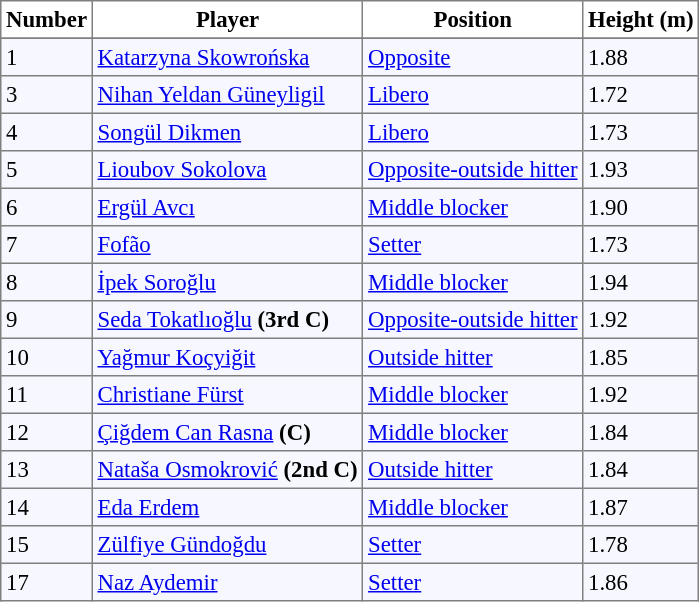<table bgcolor="#f7f8ff" cellpadding="3" cellspacing="0" border="1" style="font-size: 95%; border: gray solid 1px; border-collapse: collapse;">
<tr bgcolor="#FFFFFF">
<td align=center><strong>Number</strong></td>
<td align=center><strong>Player</strong></td>
<td align=center><strong>Position</strong></td>
<td align=center><strong>Height (m)</strong></td>
</tr>
<tr>
</tr>
<tr>
<td>1</td>
<td> <a href='#'>Katarzyna Skowrońska</a></td>
<td><a href='#'>Opposite</a></td>
<td>1.88</td>
</tr>
<tr>
<td>3</td>
<td> <a href='#'>Nihan Yeldan Güneyligil</a></td>
<td><a href='#'>Libero</a></td>
<td>1.72</td>
</tr>
<tr>
<td>4</td>
<td> <a href='#'>Songül Dikmen</a></td>
<td><a href='#'>Libero</a></td>
<td>1.73</td>
</tr>
<tr>
<td>5</td>
<td> <a href='#'>Lioubov Sokolova</a></td>
<td><a href='#'>Opposite-outside hitter</a></td>
<td>1.93</td>
</tr>
<tr>
<td>6</td>
<td> <a href='#'>Ergül Avcı</a></td>
<td><a href='#'>Middle blocker</a></td>
<td>1.90</td>
</tr>
<tr>
<td>7</td>
<td> <a href='#'>Fofão</a></td>
<td><a href='#'>Setter</a></td>
<td>1.73</td>
</tr>
<tr>
<td>8</td>
<td> <a href='#'>İpek Soroğlu</a></td>
<td><a href='#'>Middle blocker</a></td>
<td>1.94</td>
</tr>
<tr>
<td>9</td>
<td> <a href='#'>Seda Tokatlıoğlu</a> <strong>(3rd C)</strong></td>
<td><a href='#'>Opposite-outside hitter</a></td>
<td>1.92</td>
</tr>
<tr>
<td>10</td>
<td> <a href='#'>Yağmur Koçyiğit</a></td>
<td><a href='#'>Outside hitter</a></td>
<td>1.85</td>
</tr>
<tr>
<td>11</td>
<td> <a href='#'>Christiane Fürst</a></td>
<td><a href='#'>Middle blocker</a></td>
<td>1.92</td>
</tr>
<tr>
<td>12</td>
<td> <a href='#'>Çiğdem Can Rasna</a> <strong>(C)</strong></td>
<td><a href='#'>Middle blocker</a></td>
<td>1.84</td>
</tr>
<tr>
<td>13</td>
<td> <a href='#'>Nataša Osmokrović</a> <strong>(2nd C)</strong></td>
<td><a href='#'>Outside hitter</a></td>
<td>1.84</td>
</tr>
<tr>
<td>14</td>
<td> <a href='#'>Eda Erdem</a></td>
<td><a href='#'>Middle blocker</a></td>
<td>1.87</td>
</tr>
<tr>
<td>15</td>
<td> <a href='#'>Zülfiye Gündoğdu</a></td>
<td><a href='#'>Setter</a></td>
<td>1.78</td>
</tr>
<tr>
<td>17</td>
<td> <a href='#'>Naz Aydemir</a></td>
<td><a href='#'>Setter</a></td>
<td>1.86</td>
</tr>
</table>
